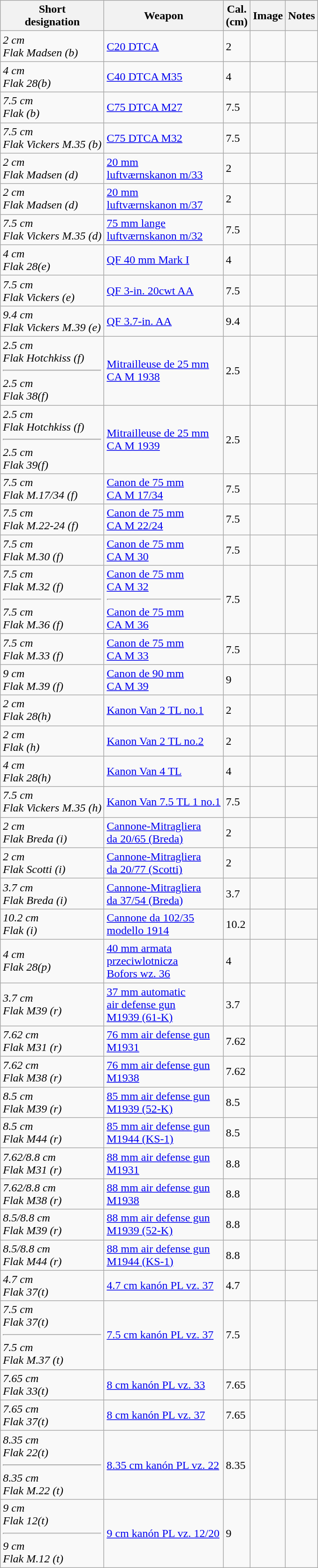<table class="wikitable sortable mw-collapsible mw-collapsed">
<tr>
<th>Short<br>designation</th>
<th>Weapon</th>
<th>Cal.<br>(cm)</th>
<th>Image</th>
<th>Notes</th>
</tr>
<tr>
<td><em>2 cm<br>Flak Madsen (b)</em></td>
<td><a href='#'>C20 DTCA</a></td>
<td>2</td>
<td></td>
<td></td>
</tr>
<tr>
<td><em>4 cm<br>Flak 28(b)</em></td>
<td><a href='#'>C40 DTCA M35</a></td>
<td>4</td>
<td></td>
<td></td>
</tr>
<tr>
<td><em>7.5 cm<br>Flak (b)</em></td>
<td><a href='#'>C75 DTCA M27</a></td>
<td>7.5</td>
<td></td>
<td></td>
</tr>
<tr>
<td><em>7.5 cm<br>Flak Vickers M.35 (b)</em></td>
<td><a href='#'>C75 DTCA M32</a></td>
<td>7.5</td>
<td></td>
<td></td>
</tr>
<tr>
<td><em>2 cm<br>Flak Madsen (d)</em></td>
<td><a href='#'>20 mm<br>luftværnskanon m/33</a></td>
<td>2</td>
<td></td>
<td></td>
</tr>
<tr>
<td><em>2 cm<br>Flak Madsen (d)</em></td>
<td><a href='#'>20 mm<br>luftværnskanon m/37</a></td>
<td>2</td>
<td></td>
<td></td>
</tr>
<tr>
<td><em>7.5 cm<br>Flak Vickers M.35 (d)</em></td>
<td><a href='#'>75 mm lange<br>luftværnskanon m/32</a></td>
<td>7.5</td>
<td></td>
<td></td>
</tr>
<tr>
<td><em>4 cm<br>Flak 28(e)</em></td>
<td><a href='#'>QF 40 mm Mark I</a></td>
<td>4</td>
<td></td>
<td></td>
</tr>
<tr>
<td><em>7.5 cm<br>Flak Vickers (e)</em></td>
<td><a href='#'>QF 3-in. 20cwt AA</a></td>
<td>7.5</td>
<td></td>
<td></td>
</tr>
<tr>
<td><em>9.4 cm<br>Flak Vickers M.39 (e)</em></td>
<td><a href='#'>QF 3.7-in. AA</a></td>
<td>9.4</td>
<td></td>
<td></td>
</tr>
<tr>
<td><em>2.5 cm<br>Flak Hotchkiss (f)</em><hr><em>2.5 cm<br>Flak 38(f)</em></td>
<td><a href='#'>Mitrailleuse de 25 mm<br>CA M 1938</a></td>
<td>2.5</td>
<td></td>
<td></td>
</tr>
<tr>
<td><em>2.5 cm<br>Flak Hotchkiss (f)</em><hr><em>2.5 cm<br>Flak 39(f)</em></td>
<td><a href='#'>Mitrailleuse de 25 mm<br>CA M 1939</a></td>
<td>2.5</td>
<td></td>
<td></td>
</tr>
<tr>
<td><em>7.5 cm<br>Flak M.17/34 (f)</em></td>
<td><a href='#'>Canon de 75 mm<br>CA M 17/34</a></td>
<td>7.5</td>
<td></td>
<td></td>
</tr>
<tr>
<td><em>7.5 cm<br>Flak M.22-24 (f)</em></td>
<td><a href='#'>Canon de 75 mm<br>CA M 22/24</a></td>
<td>7.5</td>
<td></td>
<td></td>
</tr>
<tr>
<td><em>7.5 cm<br>Flak M.30 (f)</em></td>
<td><a href='#'>Canon de 75 mm<br>CA M 30</a></td>
<td>7.5</td>
<td></td>
<td></td>
</tr>
<tr>
<td><em>7.5 cm<br>Flak M.32 (f)<hr>7.5 cm<br>Flak M.36 (f)</em></td>
<td><a href='#'>Canon de 75 mm<br>CA M 32<hr>Canon de 75 mm<br>CA M 36</a></td>
<td>7.5</td>
<td></td>
<td></td>
</tr>
<tr>
<td><em>7.5 cm<br>Flak M.33 (f)</em></td>
<td><a href='#'>Canon de 75 mm<br>CA M 33</a></td>
<td>7.5</td>
<td></td>
<td></td>
</tr>
<tr>
<td><em>9 cm<br>Flak M.39 (f)</em></td>
<td><a href='#'>Canon de 90 mm<br>CA M 39</a></td>
<td>9</td>
<td></td>
<td></td>
</tr>
<tr>
<td><em>2 cm<br>Flak 28(h)</em></td>
<td><a href='#'>Kanon Van 2 TL no.1</a></td>
<td>2</td>
<td></td>
<td></td>
</tr>
<tr>
<td><em>2 cm<br>Flak (h)</em></td>
<td><a href='#'>Kanon Van 2 TL no.2</a></td>
<td>2</td>
<td></td>
<td></td>
</tr>
<tr>
<td><em>4 cm<br>Flak 28(h)</em></td>
<td><a href='#'>Kanon Van 4 TL</a></td>
<td>4</td>
<td></td>
<td></td>
</tr>
<tr>
<td><em>7.5 cm<br>Flak Vickers M.35 (h)</em></td>
<td><a href='#'>Kanon Van 7.5 TL 1 no.1</a></td>
<td>7.5</td>
<td></td>
<td></td>
</tr>
<tr>
<td><em>2 cm<br>Flak Breda (i)</em></td>
<td><a href='#'>Cannone-Mitragliera<br>da 20/65 (Breda)</a></td>
<td>2</td>
<td></td>
<td></td>
</tr>
<tr>
<td><em>2 cm<br>Flak Scotti (i)</em></td>
<td><a href='#'>Cannone-Mitragliera<br>da 20/77 (Scotti)</a></td>
<td>2</td>
<td></td>
<td></td>
</tr>
<tr>
<td><em>3.7 cm<br>Flak Breda (i)</em></td>
<td><a href='#'>Cannone-Mitragliera<br>da 37/54 (Breda)</a></td>
<td>3.7</td>
<td></td>
<td></td>
</tr>
<tr>
<td><em>10.2 cm<br>Flak (i)</em></td>
<td><a href='#'>Cannone da 102/35<br>modello 1914</a></td>
<td>10.2</td>
<td></td>
<td></td>
</tr>
<tr>
<td><em>4 cm<br>Flak 28(p)</em></td>
<td><a href='#'>40 mm armata<br>przeciwlotnicza<br>Bofors wz. 36</a></td>
<td>4</td>
<td></td>
<td></td>
</tr>
<tr>
<td><em>3.7 cm<br>Flak M39 (r)</em></td>
<td><a href='#'>37 mm automatic<br>air defense gun<br>M1939 (61-K)</a></td>
<td>3.7</td>
<td></td>
<td></td>
</tr>
<tr>
<td><em>7.62 cm<br>Flak M31 (r)</em></td>
<td><a href='#'>76 mm air defense gun<br>M1931</a></td>
<td>7.62</td>
<td></td>
<td></td>
</tr>
<tr>
<td><em>7.62 cm<br>Flak M38 (r)</em></td>
<td><a href='#'>76 mm air defense gun<br>M1938</a></td>
<td>7.62</td>
<td></td>
<td></td>
</tr>
<tr>
<td><em>8.5 cm<br>Flak M39 (r)</em></td>
<td><a href='#'>85 mm air defense gun<br>M1939 (52-K)</a></td>
<td>8.5</td>
<td></td>
<td></td>
</tr>
<tr>
<td><em>8.5 cm<br>Flak M44 (r)</em></td>
<td><a href='#'>85 mm air defense gun<br>M1944 (KS-1)</a></td>
<td>8.5</td>
<td></td>
<td></td>
</tr>
<tr>
<td><em>7.62/8.8 cm<br>Flak M31 (r)</em></td>
<td><a href='#'>88 mm air defense gun<br>M1931</a></td>
<td>8.8</td>
<td></td>
<td></td>
</tr>
<tr>
<td><em>7.62/8.8 cm<br>Flak M38 (r)</em></td>
<td><a href='#'>88 mm air defense gun<br>M1938</a></td>
<td>8.8</td>
<td></td>
<td></td>
</tr>
<tr>
<td><em>8.5/8.8 cm<br>Flak M39 (r)</em></td>
<td><a href='#'>88 mm air defense gun<br>M1939 (52-K)</a></td>
<td>8.8</td>
<td></td>
<td></td>
</tr>
<tr>
<td><em>8.5/8.8 cm<br>Flak M44 (r)</em></td>
<td><a href='#'>88 mm air defense gun<br>M1944 (KS-1)</a></td>
<td>8.8</td>
<td></td>
<td></td>
</tr>
<tr>
<td><em>4.7 cm<br>Flak 37(t)</em></td>
<td><a href='#'>4.7 cm kanón PL vz. 37</a></td>
<td>4.7</td>
<td></td>
<td></td>
</tr>
<tr>
<td><em>7.5 cm<br>Flak 37(t)</em><hr><em>7.5 cm<br>Flak M.37 (t)</em></td>
<td><a href='#'>7.5 cm kanón PL vz. 37</a></td>
<td>7.5</td>
<td></td>
<td></td>
</tr>
<tr>
<td><em>7.65 cm<br>Flak 33(t)</em></td>
<td><a href='#'>8 cm kanón PL vz. 33</a></td>
<td>7.65</td>
<td></td>
<td></td>
</tr>
<tr>
<td><em>7.65 cm<br>Flak 37(t)</em></td>
<td><a href='#'>8 cm kanón PL vz. 37</a></td>
<td>7.65</td>
<td></td>
<td></td>
</tr>
<tr>
<td><em>8.35 cm<br>Flak 22(t)</em><hr><em>8.35 cm<br>Flak M.22 (t)</em></td>
<td><a href='#'>8.35 cm kanón PL vz. 22</a></td>
<td>8.35</td>
<td></td>
<td></td>
</tr>
<tr>
<td><em>9 cm<br>Flak 12(t)</em><hr><em>9 cm<br>Flak M.12 (t)</em></td>
<td><a href='#'>9 cm kanón PL vz. 12/20</a></td>
<td>9</td>
<td></td>
<td></td>
</tr>
</table>
